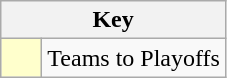<table class="wikitable" style="text-align: center;">
<tr>
<th colspan=2>Key</th>
</tr>
<tr>
<td style="background:#ffffcc; width:20px;"></td>
<td align=left>Teams to Playoffs</td>
</tr>
</table>
